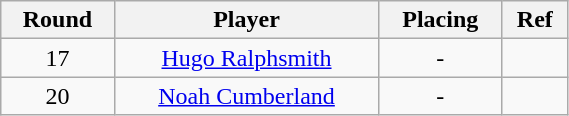<table class="wikitable" style="text-align:center; font-size:100%; width:30%">
<tr>
<th>Round</th>
<th>Player</th>
<th>Placing</th>
<th>Ref</th>
</tr>
<tr>
<td>17</td>
<td><a href='#'>Hugo Ralphsmith</a></td>
<td>-</td>
<td></td>
</tr>
<tr>
<td>20</td>
<td><a href='#'>Noah Cumberland</a></td>
<td>-</td>
<td></td>
</tr>
</table>
